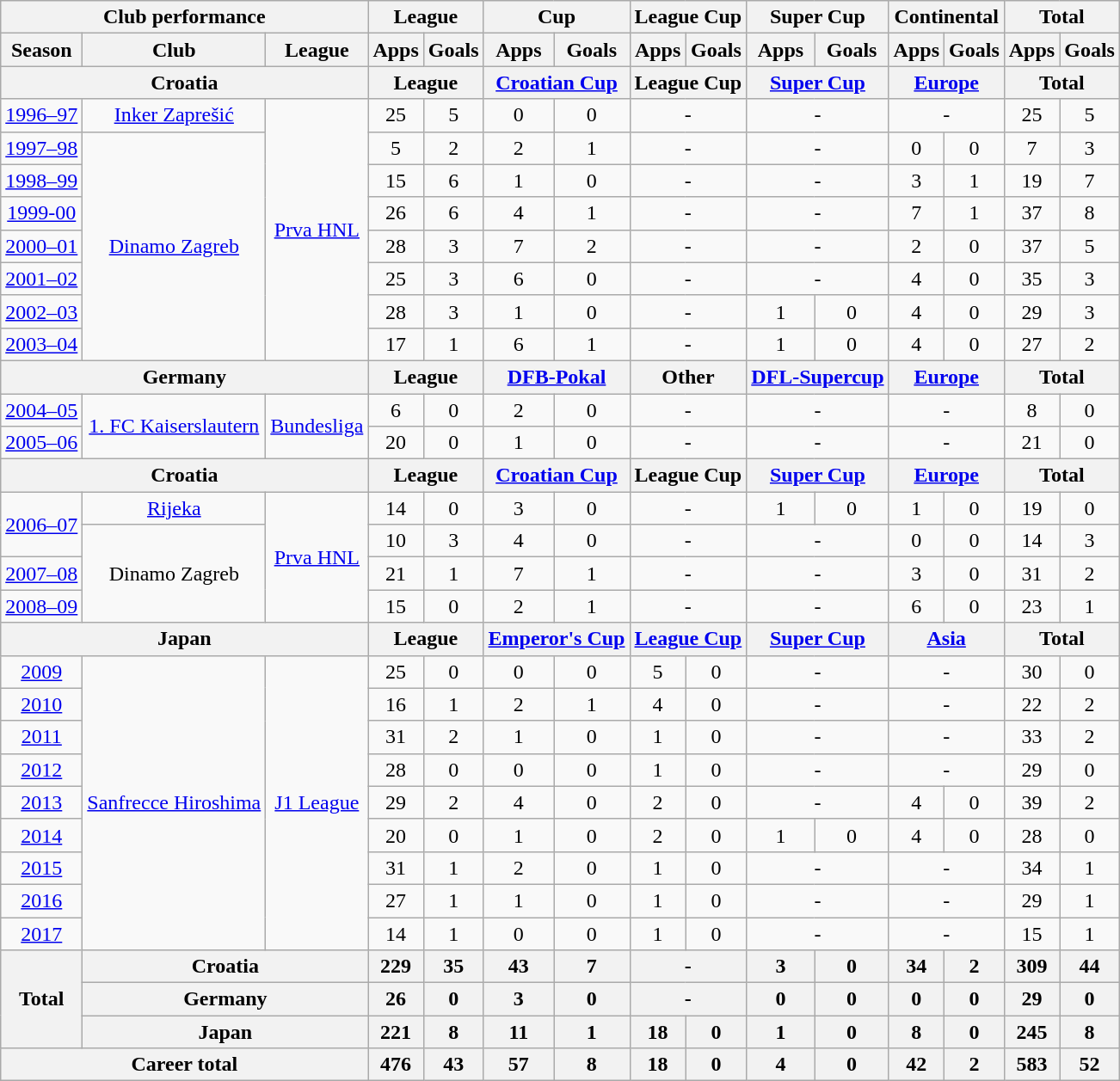<table class="wikitable" style="text-align:center">
<tr>
<th colspan=3>Club performance</th>
<th colspan=2>League</th>
<th colspan=2>Cup</th>
<th colspan=2>League Cup</th>
<th colspan=2>Super Cup</th>
<th colspan=2>Continental</th>
<th colspan=2>Total</th>
</tr>
<tr>
<th>Season</th>
<th>Club</th>
<th>League</th>
<th>Apps</th>
<th>Goals</th>
<th>Apps</th>
<th>Goals</th>
<th>Apps</th>
<th>Goals</th>
<th>Apps</th>
<th>Goals</th>
<th>Apps</th>
<th>Goals</th>
<th>Apps</th>
<th>Goals</th>
</tr>
<tr>
<th colspan=3>Croatia</th>
<th colspan=2>League</th>
<th colspan=2><a href='#'>Croatian Cup</a></th>
<th colspan=2>League Cup</th>
<th colspan=2><a href='#'>Super Cup</a></th>
<th colspan=2><a href='#'>Europe</a></th>
<th colspan=2>Total</th>
</tr>
<tr>
<td><a href='#'>1996–97</a></td>
<td><a href='#'>Inker Zaprešić</a></td>
<td rowspan="8"><a href='#'>Prva HNL</a></td>
<td>25</td>
<td>5</td>
<td>0</td>
<td>0</td>
<td colspan="2">-</td>
<td colspan="2">-</td>
<td colspan="2">-</td>
<td>25</td>
<td>5</td>
</tr>
<tr>
<td><a href='#'>1997–98</a></td>
<td rowspan="7"><a href='#'>Dinamo Zagreb</a></td>
<td>5</td>
<td>2</td>
<td>2</td>
<td>1</td>
<td colspan="2">-</td>
<td colspan="2">-</td>
<td>0</td>
<td>0</td>
<td>7</td>
<td>3</td>
</tr>
<tr>
<td><a href='#'>1998–99</a></td>
<td>15</td>
<td>6</td>
<td>1</td>
<td>0</td>
<td colspan="2">-</td>
<td colspan="2">-</td>
<td>3</td>
<td>1</td>
<td>19</td>
<td>7</td>
</tr>
<tr>
<td><a href='#'>1999-00</a></td>
<td>26</td>
<td>6</td>
<td>4</td>
<td>1</td>
<td colspan="2">-</td>
<td colspan="2">-</td>
<td>7</td>
<td>1</td>
<td>37</td>
<td>8</td>
</tr>
<tr>
<td><a href='#'>2000–01</a></td>
<td>28</td>
<td>3</td>
<td>7</td>
<td>2</td>
<td colspan="2">-</td>
<td colspan="2">-</td>
<td>2</td>
<td>0</td>
<td>37</td>
<td>5</td>
</tr>
<tr>
<td><a href='#'>2001–02</a></td>
<td>25</td>
<td>3</td>
<td>6</td>
<td>0</td>
<td colspan="2">-</td>
<td colspan="2">-</td>
<td>4</td>
<td>0</td>
<td>35</td>
<td>3</td>
</tr>
<tr>
<td><a href='#'>2002–03</a></td>
<td>28</td>
<td>3</td>
<td>1</td>
<td>0</td>
<td colspan="2">-</td>
<td>1</td>
<td>0</td>
<td>4</td>
<td>0</td>
<td>29</td>
<td>3</td>
</tr>
<tr>
<td><a href='#'>2003–04</a></td>
<td>17</td>
<td>1</td>
<td>6</td>
<td>1</td>
<td colspan="2">-</td>
<td>1</td>
<td>0</td>
<td>4</td>
<td>0</td>
<td>27</td>
<td>2</td>
</tr>
<tr>
<th colspan=3>Germany</th>
<th colspan=2>League</th>
<th colspan=2><a href='#'>DFB-Pokal</a></th>
<th colspan=2>Other</th>
<th colspan=2><a href='#'>DFL-Supercup</a></th>
<th colspan=2><a href='#'>Europe</a></th>
<th colspan=2>Total</th>
</tr>
<tr>
<td><a href='#'>2004–05</a></td>
<td rowspan="2"><a href='#'>1. FC Kaiserslautern</a></td>
<td rowspan="2"><a href='#'>Bundesliga</a></td>
<td>6</td>
<td>0</td>
<td>2</td>
<td>0</td>
<td colspan="2">-</td>
<td colspan="2">-</td>
<td colspan="2">-</td>
<td>8</td>
<td>0</td>
</tr>
<tr>
<td><a href='#'>2005–06</a></td>
<td>20</td>
<td>0</td>
<td>1</td>
<td>0</td>
<td colspan="2">-</td>
<td colspan="2">-</td>
<td colspan="2">-</td>
<td>21</td>
<td>0</td>
</tr>
<tr>
<th colspan=3>Croatia</th>
<th colspan=2>League</th>
<th colspan=2><a href='#'>Croatian Cup</a></th>
<th colspan=2>League Cup</th>
<th colspan=2><a href='#'>Super Cup</a></th>
<th colspan=2><a href='#'>Europe</a></th>
<th colspan=2>Total</th>
</tr>
<tr>
<td rowspan="2"><a href='#'>2006–07</a></td>
<td><a href='#'>Rijeka</a></td>
<td rowspan="4"><a href='#'>Prva HNL</a></td>
<td>14</td>
<td>0</td>
<td>3</td>
<td>0</td>
<td colspan="2">-</td>
<td>1</td>
<td>0</td>
<td>1</td>
<td>0</td>
<td>19</td>
<td>0</td>
</tr>
<tr>
<td rowspan="3">Dinamo Zagreb</td>
<td>10</td>
<td>3</td>
<td>4</td>
<td>0</td>
<td colspan="2">-</td>
<td colspan="2">-</td>
<td>0</td>
<td>0</td>
<td>14</td>
<td>3</td>
</tr>
<tr>
<td><a href='#'>2007–08</a></td>
<td>21</td>
<td>1</td>
<td>7</td>
<td>1</td>
<td colspan="2">-</td>
<td colspan="2">-</td>
<td>3</td>
<td>0</td>
<td>31</td>
<td>2</td>
</tr>
<tr>
<td><a href='#'>2008–09</a></td>
<td>15</td>
<td>0</td>
<td>2</td>
<td>1</td>
<td colspan="2">-</td>
<td colspan="2">-</td>
<td>6</td>
<td>0</td>
<td>23</td>
<td>1</td>
</tr>
<tr>
<th colspan=3>Japan</th>
<th colspan=2>League</th>
<th colspan=2><a href='#'>Emperor's Cup</a></th>
<th colspan=2><a href='#'>League Cup</a></th>
<th colspan=2><a href='#'>Super Cup</a></th>
<th colspan=2><a href='#'>Asia</a></th>
<th colspan=2>Total</th>
</tr>
<tr>
<td><a href='#'>2009</a></td>
<td rowspan="9"><a href='#'>Sanfrecce Hiroshima</a></td>
<td rowspan="9"><a href='#'>J1 League</a></td>
<td>25</td>
<td>0</td>
<td>0</td>
<td>0</td>
<td>5</td>
<td>0</td>
<td colspan="2">-</td>
<td colspan="2">-</td>
<td>30</td>
<td>0</td>
</tr>
<tr>
<td><a href='#'>2010</a></td>
<td>16</td>
<td>1</td>
<td>2</td>
<td>1</td>
<td>4</td>
<td>0</td>
<td colspan="2">-</td>
<td colspan="2">-</td>
<td>22</td>
<td>2</td>
</tr>
<tr>
<td><a href='#'>2011</a></td>
<td>31</td>
<td>2</td>
<td>1</td>
<td>0</td>
<td>1</td>
<td>0</td>
<td colspan="2">-</td>
<td colspan="2">-</td>
<td>33</td>
<td>2</td>
</tr>
<tr>
<td><a href='#'>2012</a></td>
<td>28</td>
<td>0</td>
<td>0</td>
<td>0</td>
<td>1</td>
<td>0</td>
<td colspan="2">-</td>
<td colspan="2">-</td>
<td>29</td>
<td>0</td>
</tr>
<tr>
<td><a href='#'>2013</a></td>
<td>29</td>
<td>2</td>
<td>4</td>
<td>0</td>
<td>2</td>
<td>0</td>
<td colspan="2">-</td>
<td>4</td>
<td>0</td>
<td>39</td>
<td>2</td>
</tr>
<tr>
<td><a href='#'>2014</a></td>
<td>20</td>
<td>0</td>
<td>1</td>
<td>0</td>
<td>2</td>
<td>0</td>
<td>1</td>
<td>0</td>
<td>4</td>
<td>0</td>
<td>28</td>
<td>0</td>
</tr>
<tr>
<td><a href='#'>2015</a></td>
<td>31</td>
<td>1</td>
<td>2</td>
<td>0</td>
<td>1</td>
<td>0</td>
<td colspan="2">-</td>
<td colspan="2">-</td>
<td>34</td>
<td>1</td>
</tr>
<tr>
<td><a href='#'>2016</a></td>
<td>27</td>
<td>1</td>
<td>1</td>
<td>0</td>
<td>1</td>
<td>0</td>
<td colspan="2">-</td>
<td colspan="2">-</td>
<td>29</td>
<td>1</td>
</tr>
<tr>
<td><a href='#'>2017</a></td>
<td>14</td>
<td>1</td>
<td>0</td>
<td>0</td>
<td>1</td>
<td>0</td>
<td colspan="2">-</td>
<td colspan="2">-</td>
<td>15</td>
<td>1</td>
</tr>
<tr>
<th rowspan=3>Total</th>
<th colspan=2>Croatia</th>
<th>229</th>
<th>35</th>
<th>43</th>
<th>7</th>
<th colspan="2">-</th>
<th>3</th>
<th>0</th>
<th>34</th>
<th>2</th>
<th>309</th>
<th>44</th>
</tr>
<tr>
<th colspan=2>Germany</th>
<th>26</th>
<th>0</th>
<th>3</th>
<th>0</th>
<th colspan="2">-</th>
<th>0</th>
<th>0</th>
<th>0</th>
<th>0</th>
<th>29</th>
<th>0</th>
</tr>
<tr>
<th colspan=2>Japan</th>
<th>221</th>
<th>8</th>
<th>11</th>
<th>1</th>
<th>18</th>
<th>0</th>
<th>1</th>
<th>0</th>
<th>8</th>
<th>0</th>
<th>245</th>
<th>8</th>
</tr>
<tr>
<th colspan=3>Career total</th>
<th>476</th>
<th>43</th>
<th>57</th>
<th>8</th>
<th>18</th>
<th>0</th>
<th>4</th>
<th>0</th>
<th>42</th>
<th>2</th>
<th>583</th>
<th>52</th>
</tr>
</table>
